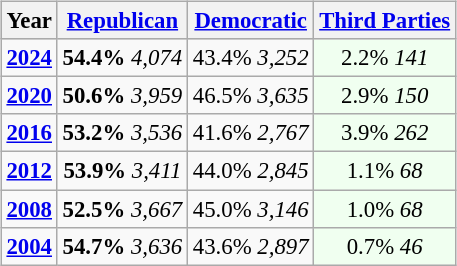<table class="wikitable" style="float:right; font-size:95%;">
<tr bgcolor=lightgrey>
<th>Year</th>
<th><a href='#'>Republican</a></th>
<th><a href='#'>Democratic</a></th>
<th><a href='#'>Third Parties</a></th>
</tr>
<tr>
<td style="text-align:center;" ><strong><a href='#'>2024</a></strong></td>
<td style="text-align:center;" ><strong>54.4%</strong> <em>4,074</em></td>
<td style="text-align:center;" >43.4% <em>3,252</em></td>
<td style="text-align:center; background:honeyDew;">2.2% <em>141</em></td>
</tr>
<tr>
<td style="text-align:center;" ><strong><a href='#'>2020</a></strong></td>
<td style="text-align:center;" ><strong>50.6%</strong> <em>3,959</em></td>
<td style="text-align:center;" >46.5% <em>3,635</em></td>
<td style="text-align:center; background:honeyDew;">2.9% <em>150</em></td>
</tr>
<tr>
<td style="text-align:center;" ><strong><a href='#'>2016</a></strong></td>
<td style="text-align:center;" ><strong>53.2%</strong> <em>3,536</em></td>
<td style="text-align:center;" >41.6% <em>2,767</em></td>
<td style="text-align:center; background:honeyDew;">3.9% <em>262</em></td>
</tr>
<tr>
<td style="text-align:center;" ><strong><a href='#'>2012</a></strong></td>
<td style="text-align:center;" ><strong>53.9%</strong> <em>3,411</em></td>
<td style="text-align:center;" >44.0% <em>2,845</em></td>
<td style="text-align:center; background:honeyDew;">1.1% <em>68</em></td>
</tr>
<tr>
<td style="text-align:center;" ><strong><a href='#'>2008</a></strong></td>
<td style="text-align:center;" ><strong>52.5%</strong> <em>3,667</em></td>
<td style="text-align:center;" >45.0% <em>3,146</em></td>
<td style="text-align:center; background:honeyDew;">1.0% <em>68</em></td>
</tr>
<tr>
<td style="text-align:center;" ><strong><a href='#'>2004</a></strong></td>
<td style="text-align:center;" ><strong>54.7%</strong> <em>3,636</em></td>
<td style="text-align:center;" >43.6% <em>2,897</em></td>
<td style="text-align:center; background:honeyDew;">0.7% <em>46</em></td>
</tr>
</table>
